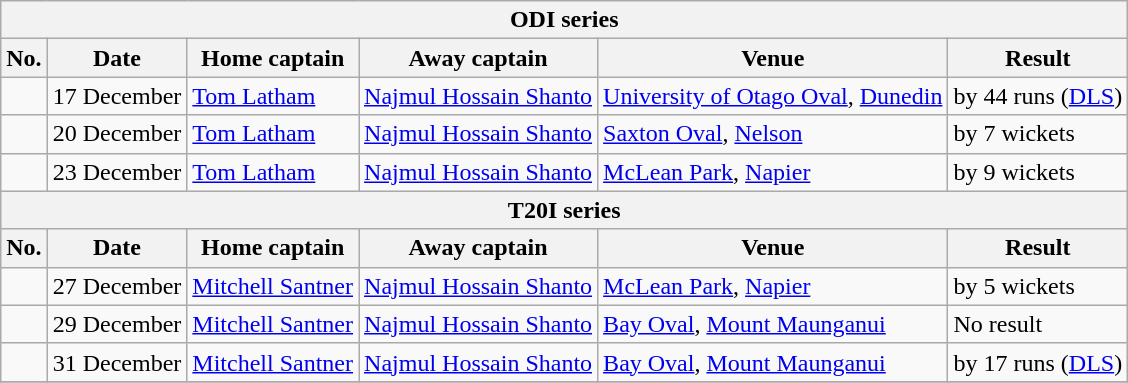<table class="wikitable">
<tr>
<th colspan="9">ODI series</th>
</tr>
<tr>
<th>No.</th>
<th>Date</th>
<th>Home captain</th>
<th>Away captain</th>
<th>Venue</th>
<th>Result</th>
</tr>
<tr>
<td></td>
<td>17 December</td>
<td><a href='#'>Tom Latham</a></td>
<td><a href='#'>Najmul Hossain Shanto</a></td>
<td><a href='#'>University of Otago Oval</a>, <a href='#'>Dunedin</a></td>
<td> by 44 runs (<a href='#'>DLS</a>)</td>
</tr>
<tr>
<td></td>
<td>20 December</td>
<td><a href='#'>Tom Latham</a></td>
<td><a href='#'>Najmul Hossain Shanto</a></td>
<td><a href='#'>Saxton Oval</a>, <a href='#'>Nelson</a></td>
<td> by 7 wickets</td>
</tr>
<tr>
<td></td>
<td>23 December</td>
<td><a href='#'>Tom Latham</a></td>
<td><a href='#'>Najmul Hossain Shanto</a></td>
<td><a href='#'>McLean Park</a>, <a href='#'>Napier</a></td>
<td> by 9 wickets</td>
</tr>
<tr>
<th colspan="9">T20I series</th>
</tr>
<tr>
<th>No.</th>
<th>Date</th>
<th>Home captain</th>
<th>Away captain</th>
<th>Venue</th>
<th>Result</th>
</tr>
<tr>
<td></td>
<td>27 December</td>
<td><a href='#'>Mitchell Santner</a></td>
<td><a href='#'>Najmul Hossain Shanto</a></td>
<td><a href='#'>McLean Park</a>, <a href='#'>Napier</a></td>
<td> by 5 wickets</td>
</tr>
<tr>
<td></td>
<td>29 December</td>
<td><a href='#'>Mitchell Santner</a></td>
<td><a href='#'>Najmul Hossain Shanto</a></td>
<td><a href='#'>Bay Oval</a>, <a href='#'>Mount Maunganui</a></td>
<td>No result</td>
</tr>
<tr>
<td></td>
<td>31 December</td>
<td><a href='#'>Mitchell Santner</a></td>
<td><a href='#'>Najmul Hossain Shanto</a></td>
<td><a href='#'>Bay Oval</a>, <a href='#'>Mount Maunganui</a></td>
<td> by 17 runs (<a href='#'>DLS</a>)</td>
</tr>
<tr>
</tr>
</table>
